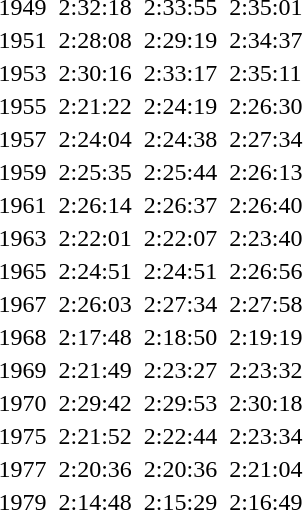<table>
<tr>
<td>1949</td>
<td></td>
<td>2:32:18</td>
<td></td>
<td>2:33:55</td>
<td></td>
<td>2:35:01</td>
</tr>
<tr>
<td>1951</td>
<td></td>
<td>2:28:08</td>
<td></td>
<td>2:29:19</td>
<td></td>
<td>2:34:37</td>
</tr>
<tr>
<td>1953</td>
<td></td>
<td>2:30:16</td>
<td></td>
<td>2:33:17</td>
<td></td>
<td>2:35:11</td>
</tr>
<tr>
<td>1955</td>
<td></td>
<td>2:21:22</td>
<td></td>
<td>2:24:19</td>
<td></td>
<td>2:26:30</td>
</tr>
<tr>
<td>1957</td>
<td></td>
<td>2:24:04</td>
<td></td>
<td>2:24:38</td>
<td></td>
<td>2:27:34</td>
</tr>
<tr>
<td>1959</td>
<td></td>
<td>2:25:35</td>
<td></td>
<td>2:25:44</td>
<td></td>
<td>2:26:13</td>
</tr>
<tr>
<td>1961</td>
<td></td>
<td>2:26:14</td>
<td></td>
<td>2:26:37</td>
<td></td>
<td>2:26:40</td>
</tr>
<tr>
<td>1963</td>
<td></td>
<td>2:22:01</td>
<td></td>
<td>2:22:07</td>
<td></td>
<td>2:23:40</td>
</tr>
<tr>
<td>1965</td>
<td></td>
<td>2:24:51</td>
<td></td>
<td>2:24:51</td>
<td></td>
<td>2:26:56</td>
</tr>
<tr>
<td>1967</td>
<td></td>
<td>2:26:03</td>
<td></td>
<td>2:27:34</td>
<td></td>
<td>2:27:58</td>
</tr>
<tr>
<td>1968</td>
<td></td>
<td>2:17:48</td>
<td></td>
<td>2:18:50</td>
<td></td>
<td>2:19:19</td>
</tr>
<tr>
<td>1969</td>
<td></td>
<td>2:21:49</td>
<td></td>
<td>2:23:27</td>
<td></td>
<td>2:23:32</td>
</tr>
<tr>
<td>1970</td>
<td></td>
<td>2:29:42</td>
<td></td>
<td>2:29:53</td>
<td></td>
<td>2:30:18</td>
</tr>
<tr>
<td>1975</td>
<td></td>
<td>2:21:52</td>
<td></td>
<td>2:22:44</td>
<td></td>
<td>2:23:34</td>
</tr>
<tr>
<td>1977</td>
<td></td>
<td>2:20:36</td>
<td></td>
<td>2:20:36</td>
<td></td>
<td>2:21:04</td>
</tr>
<tr>
<td>1979</td>
<td></td>
<td>2:14:48</td>
<td></td>
<td>2:15:29</td>
<td></td>
<td>2:16:49</td>
</tr>
</table>
